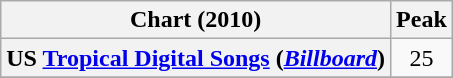<table class="wikitable plainrowheaders" style="text-align:center;">
<tr>
<th scope="col">Chart (2010)</th>
<th scope="col">Peak</th>
</tr>
<tr>
<th scope="row">US <a href='#'>Tropical Digital Songs</a> (<em><a href='#'>Billboard</a></em>)</th>
<td style="text-align:center;">25</td>
</tr>
<tr>
</tr>
</table>
